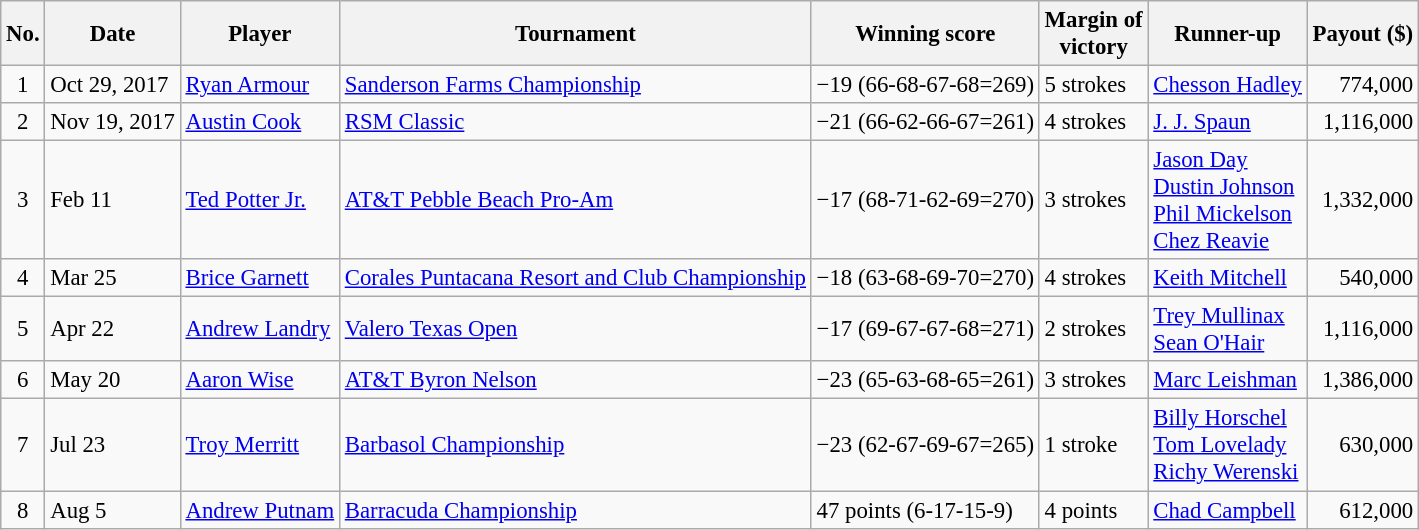<table class="wikitable" style="font-size:95%;">
<tr>
<th>No.</th>
<th>Date</th>
<th>Player</th>
<th>Tournament</th>
<th>Winning score</th>
<th>Margin of<br>victory</th>
<th>Runner-up</th>
<th>Payout ($)</th>
</tr>
<tr>
<td align=center>1</td>
<td>Oct 29, 2017</td>
<td> <a href='#'>Ryan Armour</a></td>
<td><a href='#'>Sanderson Farms Championship</a></td>
<td>−19 (66-68-67-68=269)</td>
<td>5 strokes</td>
<td> <a href='#'>Chesson Hadley</a></td>
<td align=right>774,000</td>
</tr>
<tr>
<td align=center>2</td>
<td>Nov 19, 2017</td>
<td> <a href='#'>Austin Cook</a></td>
<td><a href='#'>RSM Classic</a></td>
<td>−21 (66-62-66-67=261)</td>
<td>4 strokes</td>
<td> <a href='#'>J. J. Spaun</a></td>
<td align=right>1,116,000</td>
</tr>
<tr>
<td align=center>3</td>
<td>Feb 11</td>
<td> <a href='#'>Ted Potter Jr.</a></td>
<td><a href='#'>AT&T Pebble Beach Pro-Am</a></td>
<td>−17 (68-71-62-69=270)</td>
<td>3 strokes</td>
<td> <a href='#'>Jason Day</a><br> <a href='#'>Dustin Johnson</a><br> <a href='#'>Phil Mickelson</a><br> <a href='#'>Chez Reavie</a></td>
<td align=right>1,332,000</td>
</tr>
<tr>
<td align=center>4</td>
<td>Mar 25</td>
<td> <a href='#'>Brice Garnett</a></td>
<td><a href='#'>Corales Puntacana Resort and Club Championship</a></td>
<td>−18 (63-68-69-70=270)</td>
<td>4 strokes</td>
<td> <a href='#'>Keith Mitchell</a></td>
<td align=right>540,000</td>
</tr>
<tr>
<td align=center>5</td>
<td>Apr 22</td>
<td> <a href='#'>Andrew Landry</a></td>
<td><a href='#'>Valero Texas Open</a></td>
<td>−17 (69-67-67-68=271)</td>
<td>2 strokes</td>
<td> <a href='#'>Trey Mullinax</a><br> <a href='#'>Sean O'Hair</a></td>
<td align=right>1,116,000</td>
</tr>
<tr>
<td align=center>6</td>
<td>May 20</td>
<td> <a href='#'>Aaron Wise</a></td>
<td><a href='#'>AT&T Byron Nelson</a></td>
<td>−23 (65-63-68-65=261)</td>
<td>3 strokes</td>
<td> <a href='#'>Marc Leishman</a></td>
<td align=right>1,386,000</td>
</tr>
<tr>
<td align=center>7</td>
<td>Jul 23</td>
<td> <a href='#'>Troy Merritt</a></td>
<td><a href='#'>Barbasol Championship</a></td>
<td>−23 (62-67-69-67=265)</td>
<td>1 stroke</td>
<td> <a href='#'>Billy Horschel</a><br> <a href='#'>Tom Lovelady</a><br> <a href='#'>Richy Werenski</a></td>
<td align=right>630,000</td>
</tr>
<tr>
<td align=center>8</td>
<td>Aug 5</td>
<td> <a href='#'>Andrew Putnam</a></td>
<td><a href='#'>Barracuda Championship</a></td>
<td>47 points (6-17-15-9)</td>
<td>4 points</td>
<td> <a href='#'>Chad Campbell</a></td>
<td align=right>612,000</td>
</tr>
</table>
